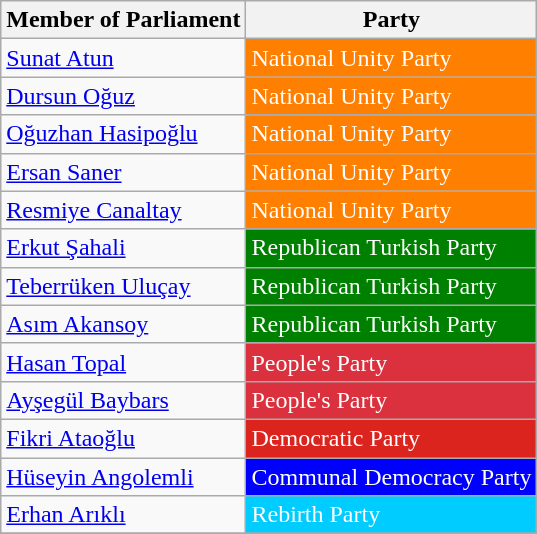<table class="wikitable">
<tr>
<th>Member of Parliament</th>
<th>Party</th>
</tr>
<tr>
<td><a href='#'>Sunat Atun</a></td>
<td style="background:#FF7F00; color:white">National Unity Party</td>
</tr>
<tr>
<td><a href='#'>Dursun Oğuz</a></td>
<td style="background:#FF7F00; color:white">National Unity Party</td>
</tr>
<tr>
<td><a href='#'>Oğuzhan Hasipoğlu</a></td>
<td style="background:#FF7F00; color:white">National Unity Party</td>
</tr>
<tr>
<td><a href='#'>Ersan Saner</a></td>
<td style="background:#FF7F00; color:white">National Unity Party</td>
</tr>
<tr>
<td><a href='#'>Resmiye Canaltay</a></td>
<td style="background:#FF7F00; color:white">National Unity Party</td>
</tr>
<tr>
<td><a href='#'>Erkut Şahali</a></td>
<td style="background:#008000; color:white">Republican Turkish Party</td>
</tr>
<tr>
<td><a href='#'>Teberrüken Uluçay</a></td>
<td style="background:#008000; color:white">Republican Turkish Party</td>
</tr>
<tr>
<td><a href='#'>Asım Akansoy</a></td>
<td style="background:#008000; color:white">Republican Turkish Party</td>
</tr>
<tr>
<td><a href='#'>Hasan Topal</a></td>
<td style="background:#DB303D; color:white">People's Party</td>
</tr>
<tr>
<td><a href='#'>Ayşegül Baybars</a></td>
<td style="background:#DB303D; color:white">People's Party</td>
</tr>
<tr>
<td><a href='#'>Fikri Ataoğlu</a></td>
<td style="background:#DC241f; color:white">Democratic Party</td>
</tr>
<tr>
<td><a href='#'>Hüseyin Angolemli</a></td>
<td style="background:#0000FF; color:white">Communal Democracy Party</td>
</tr>
<tr>
<td><a href='#'>Erhan Arıklı</a></td>
<td style="background:#00CCFF; color:white">Rebirth Party</td>
</tr>
<tr>
</tr>
</table>
